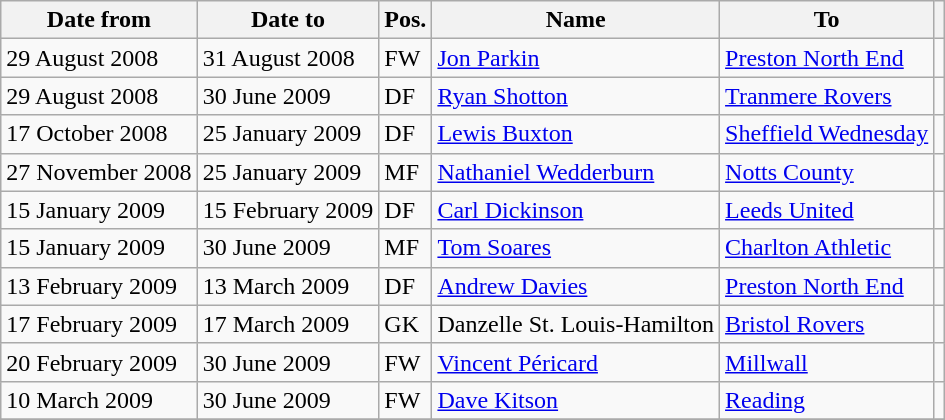<table class="wikitable">
<tr>
<th>Date from</th>
<th>Date to</th>
<th>Pos.</th>
<th>Name</th>
<th>To</th>
<th></th>
</tr>
<tr>
<td>29 August 2008</td>
<td>31 August 2008</td>
<td>FW</td>
<td> <a href='#'>Jon Parkin</a></td>
<td> <a href='#'>Preston North End</a></td>
<td></td>
</tr>
<tr>
<td>29 August 2008</td>
<td>30 June 2009</td>
<td>DF</td>
<td> <a href='#'>Ryan Shotton</a></td>
<td> <a href='#'>Tranmere Rovers</a></td>
<td></td>
</tr>
<tr>
<td>17 October 2008</td>
<td>25 January 2009</td>
<td>DF</td>
<td> <a href='#'>Lewis Buxton</a></td>
<td> <a href='#'>Sheffield Wednesday</a></td>
<td></td>
</tr>
<tr>
<td>27 November 2008</td>
<td>25 January 2009</td>
<td>MF</td>
<td> <a href='#'>Nathaniel Wedderburn</a></td>
<td> <a href='#'>Notts County</a></td>
<td></td>
</tr>
<tr>
<td>15 January 2009</td>
<td>15 February 2009</td>
<td>DF</td>
<td> <a href='#'>Carl Dickinson</a></td>
<td> <a href='#'>Leeds United</a></td>
<td></td>
</tr>
<tr>
<td>15 January 2009</td>
<td>30 June 2009</td>
<td>MF</td>
<td> <a href='#'>Tom Soares</a></td>
<td> <a href='#'>Charlton Athletic</a></td>
<td></td>
</tr>
<tr>
<td>13 February 2009</td>
<td>13 March 2009</td>
<td>DF</td>
<td> <a href='#'>Andrew Davies</a></td>
<td> <a href='#'>Preston North End</a></td>
<td></td>
</tr>
<tr>
<td>17 February 2009</td>
<td>17 March 2009</td>
<td>GK</td>
<td> Danzelle St. Louis-Hamilton</td>
<td> <a href='#'>Bristol Rovers</a></td>
<td></td>
</tr>
<tr>
<td>20 February 2009</td>
<td>30 June 2009</td>
<td>FW</td>
<td> <a href='#'>Vincent Péricard</a></td>
<td> <a href='#'>Millwall</a></td>
<td></td>
</tr>
<tr>
<td>10 March 2009</td>
<td>30 June 2009</td>
<td>FW</td>
<td> <a href='#'>Dave Kitson</a></td>
<td> <a href='#'>Reading</a></td>
<td></td>
</tr>
<tr>
</tr>
</table>
